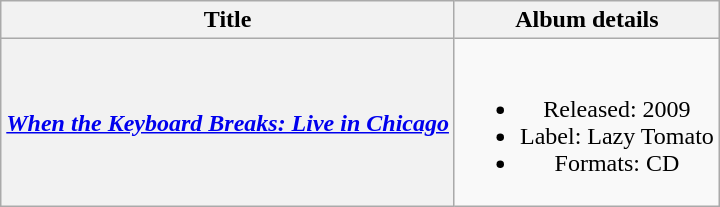<table class="wikitable plainrowheaders" style="text-align:center;">
<tr>
<th scope="col">Title</th>
<th scope="col">Album details</th>
</tr>
<tr>
<th scope="row"><em><a href='#'>When the Keyboard Breaks: Live in Chicago</a></em></th>
<td><br><ul><li>Released: 2009</li><li>Label: Lazy Tomato</li><li>Formats: CD</li></ul></td>
</tr>
</table>
